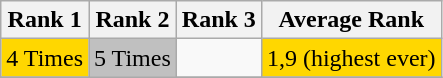<table class="wikitable">
<tr>
<th>Rank 1</th>
<th>Rank 2</th>
<th>Rank 3</th>
<th>Average Rank</th>
</tr>
<tr>
<td bgcolor="gold">4 Times</td>
<td bgcolor="silver">5 Times</td>
<td></td>
<td bgcolor="gold">1,9 (highest ever)</td>
</tr>
<tr>
</tr>
</table>
